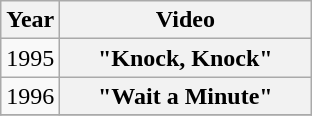<table class="wikitable plainrowheaders">
<tr>
<th>Year</th>
<th style="width:10em;">Video</th>
</tr>
<tr>
<td>1995</td>
<th scope="row">"Knock, Knock"</th>
</tr>
<tr>
<td>1996</td>
<th scope="row">"Wait a Minute"</th>
</tr>
<tr>
</tr>
</table>
